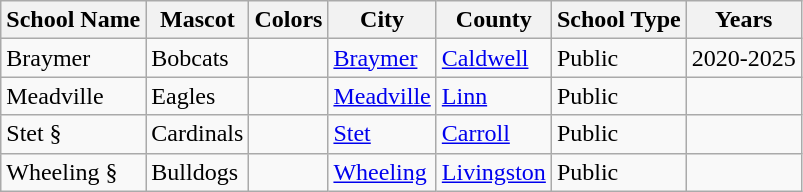<table class="wikitable">
<tr>
<th>School Name</th>
<th>Mascot</th>
<th>Colors</th>
<th>City</th>
<th>County</th>
<th>School Type</th>
<th>Years</th>
</tr>
<tr>
<td>Braymer</td>
<td>Bobcats</td>
<td> </td>
<td><a href='#'>Braymer</a></td>
<td><a href='#'>Caldwell</a></td>
<td>Public</td>
<td>2020-2025</td>
</tr>
<tr>
<td>Meadville</td>
<td>Eagles</td>
<td> </td>
<td><a href='#'>Meadville</a></td>
<td><a href='#'>Linn</a></td>
<td>Public</td>
<td></td>
</tr>
<tr>
<td>Stet §</td>
<td>Cardinals</td>
<td> </td>
<td><a href='#'>Stet</a></td>
<td><a href='#'>Carroll</a></td>
<td>Public</td>
<td></td>
</tr>
<tr>
<td>Wheeling §</td>
<td>Bulldogs</td>
<td> </td>
<td><a href='#'>Wheeling</a></td>
<td><a href='#'>Livingston</a></td>
<td>Public</td>
<td></td>
</tr>
</table>
